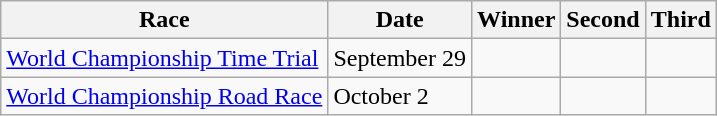<table class="wikitable">
<tr>
<th>Race</th>
<th>Date</th>
<th>Winner</th>
<th>Second</th>
<th>Third</th>
</tr>
<tr>
<td><a href='#'>World Championship Time Trial</a></td>
<td>September 29</td>
<td></td>
<td></td>
<td></td>
</tr>
<tr>
<td><a href='#'>World Championship Road Race</a></td>
<td>October 2</td>
<td></td>
<td></td>
<td></td>
</tr>
</table>
